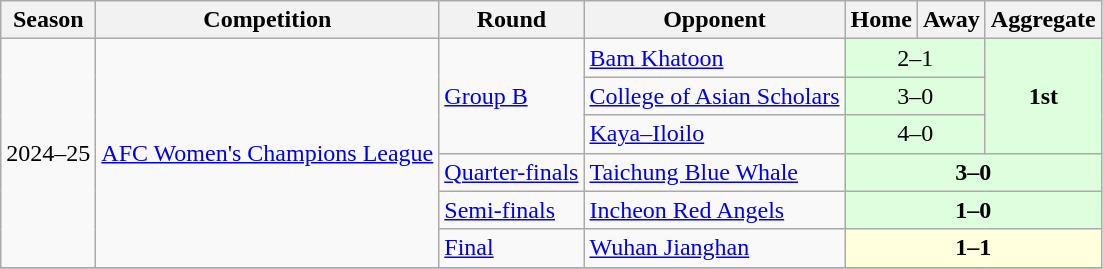<table class="wikitable">
<tr>
<th>Season</th>
<th>Competition</th>
<th>Round</th>
<th>Opponent</th>
<th>Home</th>
<th>Away</th>
<th>Aggregate</th>
</tr>
<tr>
<td rowspan=6>2024–25</td>
<td rowspan=6><a href='#'>AFC Women's Champions League</a></td>
<td rowspan=3><a href='#'>Group B</a></td>
<td> <a href='#'>Bam Khatoon</a></td>
<td colspan=2 bgcolor="#ddffdd" style="text-align:center;">2–1</td>
<td rowspan=3 bgcolor="#ddffdd" style="text-align:center;"><strong>1st</strong></td>
</tr>
<tr>
<td> <a href='#'>College of Asian Scholars</a></td>
<td colspan=2 bgcolor="#ddffdd" style="text-align:center;">3–0</td>
</tr>
<tr>
<td> <a href='#'>Kaya–Iloilo</a></td>
<td colspan=2 bgcolor="#ddffdd" style="text-align:center;">4–0</td>
</tr>
<tr>
<td rowspan=1><a href='#'>Quarter-finals</a></td>
<td> <a href='#'>Taichung Blue Whale</a></td>
<td colspan=3 bgcolor="#ddffdd" style="text-align:center;"><strong>3–0</strong></td>
</tr>
<tr>
<td rowspan=1><a href='#'>Semi-finals</a></td>
<td> <a href='#'>Incheon Red Angels</a></td>
<td colspan=3 bgcolor="#ddffdd" style="text-align:center;"><strong>1–0</strong></td>
</tr>
<tr>
<td rowspan=1><a href='#'>Final</a></td>
<td> <a href='#'>Wuhan Jianghan</a></td>
<td colspan=3 bgcolor="#ffffdd" style=text-align:center;"><strong>1–1  </strong></td>
</tr>
<tr>
</tr>
</table>
